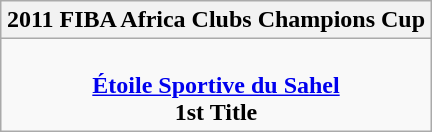<table class=wikitable style="text-align:center; margin:auto">
<tr>
<th>2011 FIBA Africa Clubs Champions Cup</th>
</tr>
<tr>
<td><br><strong><a href='#'>Étoile Sportive du Sahel</a></strong><br><strong>1st Title</strong></td>
</tr>
</table>
